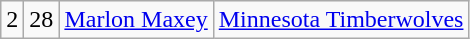<table class="wikitable">
<tr style="text-align:center;" bgcolor="">
<td>2</td>
<td>28</td>
<td><a href='#'>Marlon Maxey</a></td>
<td><a href='#'>Minnesota Timberwolves</a></td>
</tr>
</table>
